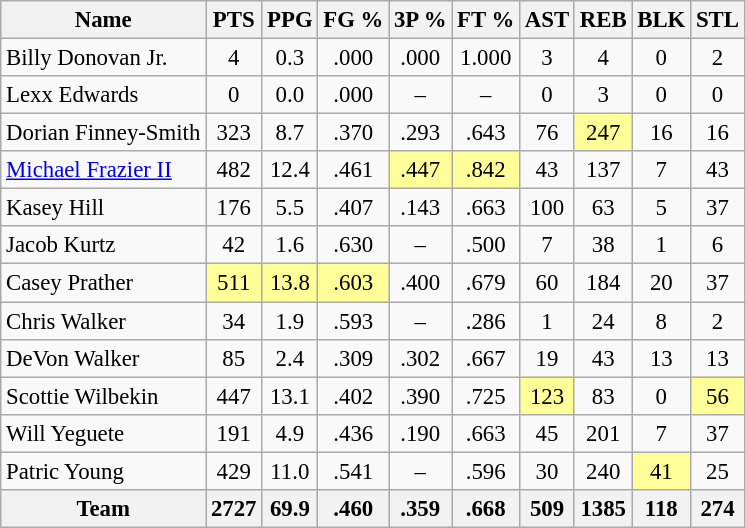<table class="wikitable sortable" style="font-size: 95%;text-align:center">
<tr>
<th>Name</th>
<th>PTS</th>
<th>PPG</th>
<th>FG %</th>
<th>3P %</th>
<th>FT %</th>
<th>AST</th>
<th>REB</th>
<th>BLK</th>
<th>STL</th>
</tr>
<tr>
<td align=left>Billy Donovan Jr.</td>
<td>4</td>
<td>0.3</td>
<td>.000</td>
<td>.000</td>
<td>1.000</td>
<td>3</td>
<td>4</td>
<td>0</td>
<td>2</td>
</tr>
<tr>
<td align=left>Lexx Edwards</td>
<td>0</td>
<td>0.0</td>
<td>.000</td>
<td>–</td>
<td>–</td>
<td>0</td>
<td>3</td>
<td>0</td>
<td>0</td>
</tr>
<tr>
<td align=left>Dorian Finney-Smith</td>
<td>323</td>
<td>8.7</td>
<td>.370</td>
<td>.293</td>
<td>.643</td>
<td>76</td>
<td style="background:#FFFF99">247</td>
<td>16</td>
<td>16</td>
</tr>
<tr>
<td align=left><a href='#'>Michael Frazier II</a></td>
<td>482</td>
<td>12.4</td>
<td>.461</td>
<td style="background:#FFFF99">.447</td>
<td style="background:#FFFF99">.842</td>
<td>43</td>
<td>137</td>
<td>7</td>
<td>43</td>
</tr>
<tr>
<td align=left>Kasey Hill</td>
<td>176</td>
<td>5.5</td>
<td>.407</td>
<td>.143</td>
<td>.663</td>
<td>100</td>
<td>63</td>
<td>5</td>
<td>37</td>
</tr>
<tr>
<td align=left>Jacob Kurtz</td>
<td>42</td>
<td>1.6</td>
<td>.630</td>
<td>–</td>
<td>.500</td>
<td>7</td>
<td>38</td>
<td>1</td>
<td>6</td>
</tr>
<tr>
<td align=left>Casey Prather</td>
<td style="background:#FFFF99">511</td>
<td style="background:#FFFF99">13.8</td>
<td style="background:#FFFF99">.603</td>
<td>.400</td>
<td>.679</td>
<td>60</td>
<td>184</td>
<td>20</td>
<td>37</td>
</tr>
<tr>
<td align=left>Chris Walker</td>
<td>34</td>
<td>1.9</td>
<td>.593</td>
<td>–</td>
<td>.286</td>
<td>1</td>
<td>24</td>
<td>8</td>
<td>2</td>
</tr>
<tr>
<td align=left>DeVon Walker</td>
<td>85</td>
<td>2.4</td>
<td>.309</td>
<td>.302</td>
<td>.667</td>
<td>19</td>
<td>43</td>
<td>13</td>
<td>13</td>
</tr>
<tr>
<td align=left>Scottie Wilbekin</td>
<td>447</td>
<td>13.1</td>
<td>.402</td>
<td>.390</td>
<td>.725</td>
<td style="background:#FFFF99">123</td>
<td>83</td>
<td>0</td>
<td style="background:#FFFF99">56</td>
</tr>
<tr>
<td align=left>Will Yeguete</td>
<td>191</td>
<td>4.9</td>
<td>.436</td>
<td>.190</td>
<td>.663</td>
<td>45</td>
<td>201</td>
<td>7</td>
<td>37</td>
</tr>
<tr>
<td align=left>Patric Young</td>
<td>429</td>
<td>11.0</td>
<td>.541</td>
<td>–</td>
<td>.596</td>
<td>30</td>
<td>240</td>
<td style="background:#FFFF99">41</td>
<td>25</td>
</tr>
<tr>
<th>Team</th>
<th>2727</th>
<th>69.9</th>
<th>.460</th>
<th>.359</th>
<th>.668</th>
<th>509</th>
<th>1385</th>
<th>118</th>
<th>274</th>
</tr>
</table>
